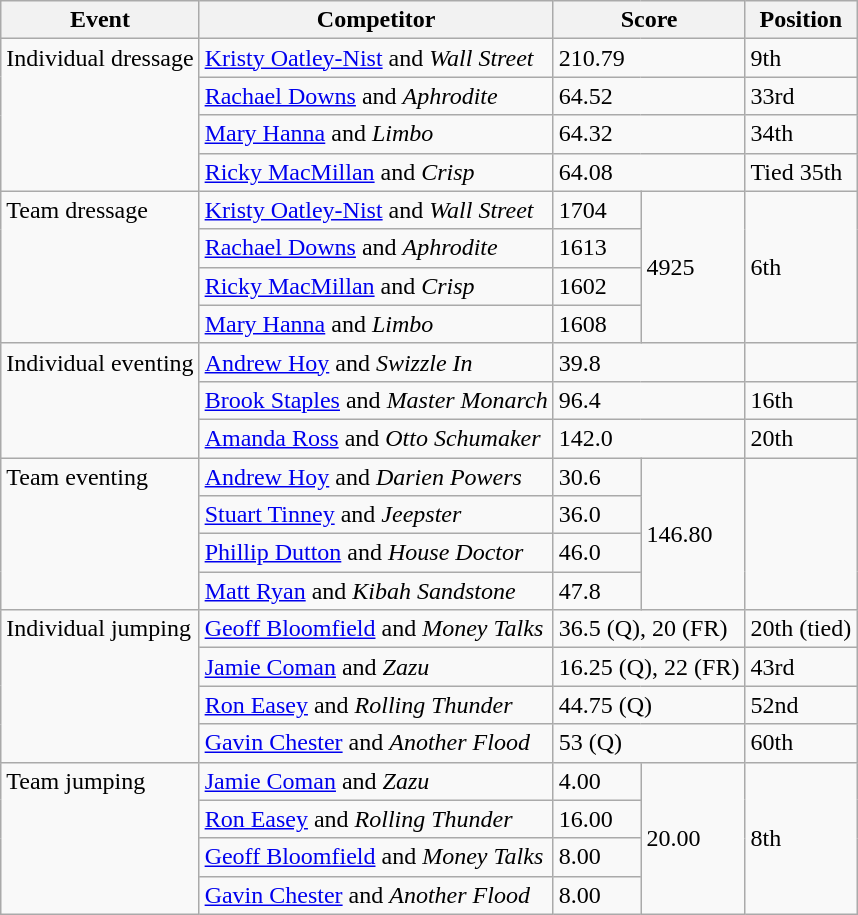<table class="wikitable">
<tr>
<th>Event</th>
<th>Competitor</th>
<th colspan=2>Score</th>
<th>Position</th>
</tr>
<tr>
<td rowspan=4 valign="top">Individual dressage<br></td>
<td><a href='#'>Kristy Oatley-Nist</a> and <em>Wall Street</em></td>
<td colspan=2>210.79</td>
<td>9th</td>
</tr>
<tr>
<td><a href='#'>Rachael Downs</a> and <em>Aphrodite</em></td>
<td colspan=2>64.52</td>
<td>33rd</td>
</tr>
<tr>
<td><a href='#'>Mary Hanna</a> and <em>Limbo</em></td>
<td colspan=2>64.32</td>
<td>34th</td>
</tr>
<tr>
<td><a href='#'>Ricky MacMillan</a> and <em>Crisp</em></td>
<td colspan=2>64.08</td>
<td>Tied 35th</td>
</tr>
<tr>
<td rowspan=4 valign="top">Team dressage<br></td>
<td align=left><a href='#'>Kristy Oatley-Nist</a> and <em>Wall Street</em></td>
<td>1704</td>
<td rowspan=4>4925</td>
<td rowspan=4>6th</td>
</tr>
<tr>
<td align=left><a href='#'>Rachael Downs</a> and <em>Aphrodite</em></td>
<td>1613</td>
</tr>
<tr>
<td align=left><a href='#'>Ricky MacMillan</a> and <em>Crisp</em></td>
<td>1602</td>
</tr>
<tr>
<td align=left><a href='#'>Mary Hanna</a> and <em>Limbo</em></td>
<td>1608</td>
</tr>
<tr>
<td rowspan=3 valign="top">Individual eventing <br></td>
<td><a href='#'>Andrew Hoy</a> and <em>Swizzle In</em></td>
<td colspan=2>39.8</td>
<td></td>
</tr>
<tr>
<td><a href='#'>Brook Staples</a> and <em>Master Monarch</em></td>
<td colspan=2>96.4</td>
<td>16th</td>
</tr>
<tr>
<td><a href='#'>Amanda Ross</a> and <em>Otto Schumaker</em></td>
<td colspan=2>142.0</td>
<td>20th</td>
</tr>
<tr>
<td rowspan=4 valign="top">Team eventing <br></td>
<td><a href='#'>Andrew Hoy</a> and <em>Darien Powers</em></td>
<td>30.6</td>
<td rowspan=4>146.80</td>
<td rowspan=4></td>
</tr>
<tr>
<td><a href='#'>Stuart Tinney</a> and <em>Jeepster</em></td>
<td>36.0</td>
</tr>
<tr>
<td><a href='#'>Phillip Dutton</a> and <em>House Doctor</em></td>
<td>46.0</td>
</tr>
<tr>
<td><a href='#'>Matt Ryan</a> and <em>Kibah Sandstone</em></td>
<td>47.8</td>
</tr>
<tr>
<td rowspan=4 valign="top">Individual jumping<br></td>
<td><a href='#'>Geoff Bloomfield</a> and <em>Money Talks</em></td>
<td colspan=2>36.5 (Q), 20 (FR)</td>
<td>20th (tied)</td>
</tr>
<tr>
<td><a href='#'>Jamie Coman</a> and <em>Zazu</em></td>
<td colspan=2>16.25 (Q), 22 (FR)</td>
<td>43rd</td>
</tr>
<tr>
<td><a href='#'>Ron Easey</a> and <em>Rolling Thunder</em></td>
<td colspan=2>44.75 (Q)</td>
<td>52nd</td>
</tr>
<tr>
<td><a href='#'>Gavin Chester</a> and <em>Another Flood</em></td>
<td colspan=2>53 (Q)</td>
<td>60th</td>
</tr>
<tr>
<td rowspan=4 valign="top">Team jumping<br></td>
<td align="left"><a href='#'>Jamie Coman</a> and <em>Zazu</em></td>
<td>4.00</td>
<td rowspan=4>20.00</td>
<td rowspan=4>8th</td>
</tr>
<tr>
<td align="left"><a href='#'>Ron Easey</a> and <em>Rolling Thunder</em></td>
<td>16.00</td>
</tr>
<tr>
<td align="left"><a href='#'>Geoff Bloomfield</a> and <em>Money Talks</em></td>
<td>8.00</td>
</tr>
<tr>
<td align="left"><a href='#'>Gavin Chester</a> and <em>Another Flood</em></td>
<td>8.00</td>
</tr>
</table>
